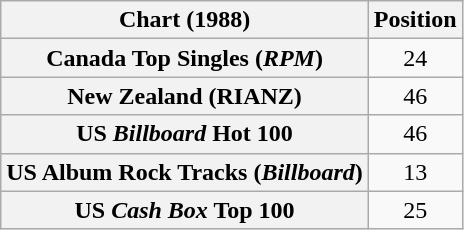<table class="wikitable sortable plainrowheaders" style="text-align:center">
<tr>
<th>Chart (1988)</th>
<th>Position</th>
</tr>
<tr>
<th scope="row">Canada Top Singles (<em>RPM</em>)</th>
<td>24</td>
</tr>
<tr>
<th scope="row">New Zealand (RIANZ)</th>
<td>46</td>
</tr>
<tr>
<th scope="row">US <em>Billboard</em> Hot 100</th>
<td>46</td>
</tr>
<tr>
<th scope="row">US Album Rock Tracks (<em>Billboard</em>)</th>
<td>13</td>
</tr>
<tr>
<th scope="row">US <em>Cash Box</em> Top 100</th>
<td>25</td>
</tr>
</table>
